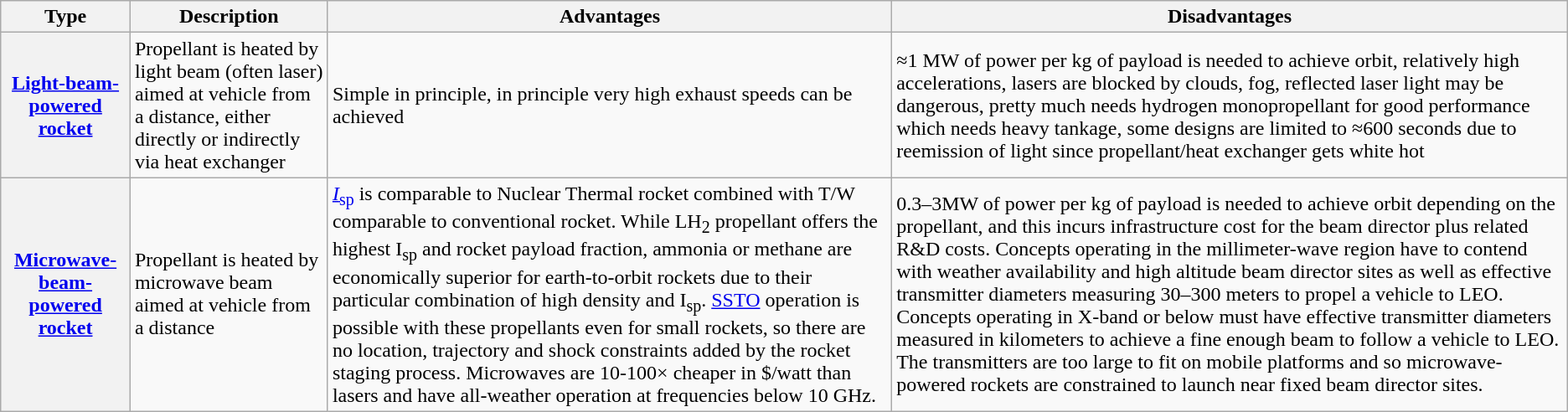<table class="wikitable">
<tr>
<th>Type</th>
<th>Description</th>
<th>Advantages</th>
<th>Disadvantages</th>
</tr>
<tr>
<th><a href='#'>Light-beam-powered rocket</a></th>
<td>Propellant is heated by light beam (often laser) aimed at vehicle from a distance, either directly or indirectly via heat exchanger</td>
<td>Simple in principle, in principle very high exhaust speeds can be achieved</td>
<td>≈1 MW of power per kg of payload is needed to achieve orbit, relatively high accelerations, lasers are blocked by clouds, fog, reflected laser light may be dangerous, pretty much needs hydrogen monopropellant for good performance which needs heavy tankage, some designs are limited to ≈600 seconds due to reemission of light since propellant/heat exchanger gets white hot</td>
</tr>
<tr>
<th><a href='#'>Microwave-beam-powered rocket</a></th>
<td>Propellant is heated by microwave beam aimed at vehicle from a distance</td>
<td><a href='#'><em>I</em><sub>sp</sub></a> is comparable to Nuclear Thermal rocket combined with T/W comparable to conventional rocket.  While LH<sub>2</sub> propellant offers the highest I<sub>sp</sub> and rocket payload fraction, ammonia or methane are economically superior for earth-to-orbit rockets due to their particular combination of high density and I<sub>sp</sub>. <a href='#'>SSTO</a> operation is possible with these propellants even for small rockets, so there are no location, trajectory and shock constraints added by the rocket staging process.  Microwaves are 10-100× cheaper in $/watt than lasers and have all-weather operation at frequencies below 10 GHz.</td>
<td>0.3–3MW of power per kg of payload is needed to achieve orbit depending on the propellant, and this incurs infrastructure cost for the beam director plus related R&D costs. Concepts operating in the millimeter-wave region have to contend with weather availability and high altitude beam director sites as well as effective transmitter diameters measuring 30–300 meters to propel a vehicle to LEO.  Concepts operating in X-band or below must have effective transmitter diameters measured in kilometers to achieve a fine enough beam to follow a vehicle to LEO. The transmitters are too large to fit on mobile platforms and so microwave-powered rockets are constrained to launch near fixed beam director sites.</td>
</tr>
</table>
